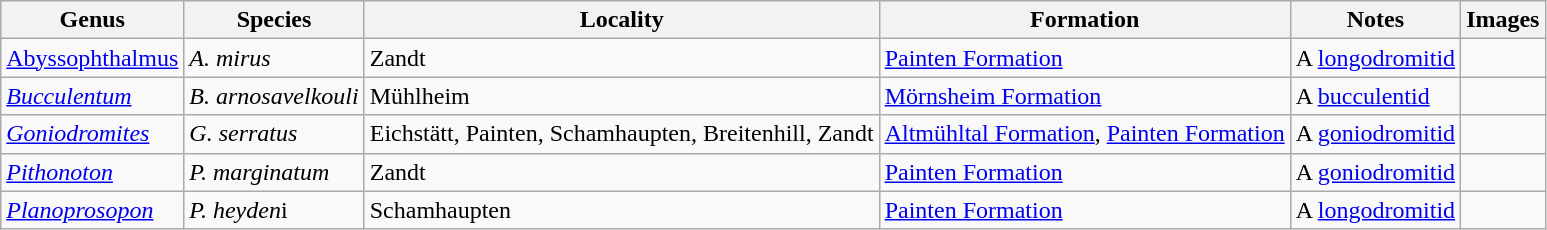<table class="wikitable">
<tr>
<th>Genus</th>
<th>Species</th>
<th>Locality</th>
<th>Formation</th>
<th>Notes</th>
<th>Images</th>
</tr>
<tr>
<td><a href='#'>Abyssophthalmus</a></td>
<td><em>A. mirus</em></td>
<td>Zandt</td>
<td><a href='#'>Painten Formation</a></td>
<td>A <a href='#'>longodromitid</a></td>
<td></td>
</tr>
<tr>
<td><em><a href='#'>Bucculentum</a></em></td>
<td><em>B. arnosavelkouli</em></td>
<td>Mühlheim</td>
<td><a href='#'>Mörnsheim Formation</a></td>
<td>A <a href='#'>bucculentid</a></td>
<td></td>
</tr>
<tr>
<td><em><a href='#'>Goniodromites</a></em></td>
<td><em>G. serratus</em></td>
<td>Eichstätt, Painten, Schamhaupten, Breitenhill, Zandt</td>
<td><a href='#'>Altmühltal Formation</a>, <a href='#'>Painten Formation</a></td>
<td>A <a href='#'>goniodromitid</a></td>
<td></td>
</tr>
<tr>
<td><em><a href='#'>Pithonoton</a></em></td>
<td><em>P. marginatum</em></td>
<td>Zandt</td>
<td><a href='#'>Painten Formation</a></td>
<td>A <a href='#'>goniodromitid</a></td>
<td></td>
</tr>
<tr>
<td><em><a href='#'>Planoprosopon</a></em></td>
<td><em>P. heyden</em>i</td>
<td>Schamhaupten</td>
<td><a href='#'>Painten Formation</a></td>
<td>A <a href='#'>longodromitid</a></td>
<td></td>
</tr>
</table>
